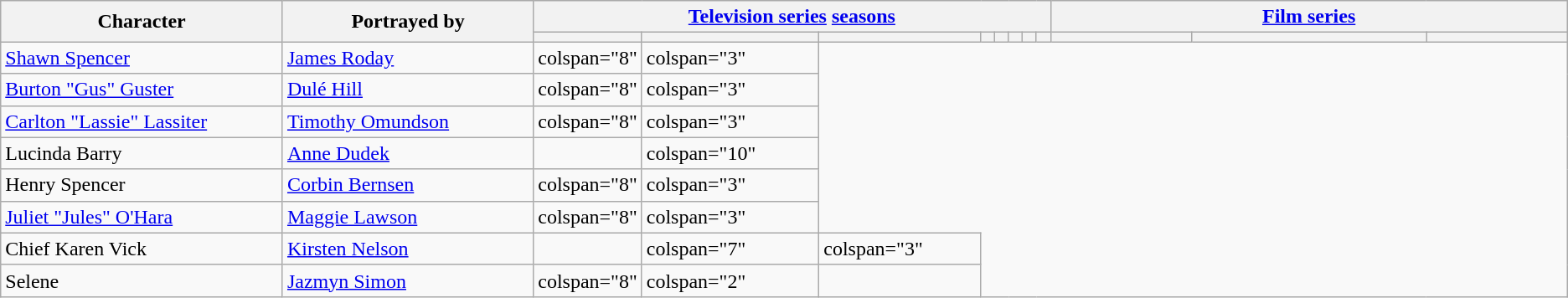<table class="wikitable">
<tr>
<th rowspan="2" width="18%">Character</th>
<th rowspan="2" width="16%">Portrayed by</th>
<th colspan="8"><a href='#'>Television series</a> <a href='#'>seasons</a></th>
<th colspan="3"><a href='#'>Film series</a></th>
</tr>
<tr>
<th width="1%"><a href='#'></a></th>
<th><a href='#'></a></th>
<th><a href='#'></a></th>
<th><a href='#'></a></th>
<th><a href='#'></a></th>
<th><a href='#'></a></th>
<th><a href='#'></a></th>
<th><a href='#'></a></th>
<th width="9%"><a href='#'></a></th>
<th width="15%"><a href='#'></a></th>
<th width="9%"><a href='#'></a></th>
</tr>
<tr>
<td><a href='#'>Shawn Spencer</a></td>
<td><a href='#'>James Roday</a></td>
<td>colspan="8" </td>
<td>colspan="3" </td>
</tr>
<tr>
<td><a href='#'>Burton "Gus" Guster</a></td>
<td><a href='#'>Dulé Hill</a></td>
<td>colspan="8" </td>
<td>colspan="3" </td>
</tr>
<tr>
<td><a href='#'>Carlton "Lassie" Lassiter</a></td>
<td><a href='#'>Timothy Omundson</a></td>
<td>colspan="8" </td>
<td>colspan="3" </td>
</tr>
<tr>
<td>Lucinda Barry</td>
<td><a href='#'>Anne Dudek</a></td>
<td></td>
<td>colspan="10" </td>
</tr>
<tr>
<td>Henry Spencer</td>
<td><a href='#'>Corbin Bernsen</a></td>
<td>colspan="8" </td>
<td>colspan="3" </td>
</tr>
<tr>
<td><a href='#'>Juliet "Jules" O'Hara</a></td>
<td><a href='#'>Maggie Lawson</a></td>
<td>colspan="8" </td>
<td>colspan="3" </td>
</tr>
<tr>
<td>Chief Karen Vick</td>
<td><a href='#'>Kirsten Nelson</a></td>
<td></td>
<td>colspan="7" </td>
<td>colspan="3" </td>
</tr>
<tr>
<td>Selene</td>
<td><a href='#'>Jazmyn Simon</a></td>
<td>colspan="8" </td>
<td>colspan="2" </td>
<td></td>
</tr>
</table>
